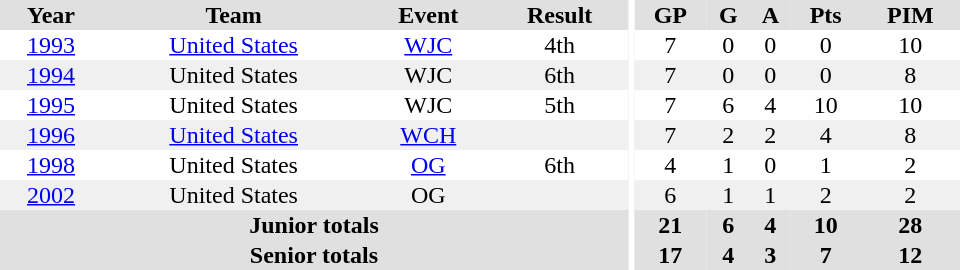<table border="0" cellpadding="1" cellspacing="0" ID="Table3" style="text-align:center; width:40em">
<tr ALIGN="center" bgcolor="#e0e0e0">
<th>Year</th>
<th>Team</th>
<th>Event</th>
<th>Result</th>
<th rowspan="99" bgcolor="#ffffff"></th>
<th>GP</th>
<th>G</th>
<th>A</th>
<th>Pts</th>
<th>PIM</th>
</tr>
<tr>
<td><a href='#'>1993</a></td>
<td><a href='#'>United States</a></td>
<td><a href='#'>WJC</a></td>
<td>4th</td>
<td>7</td>
<td>0</td>
<td>0</td>
<td>0</td>
<td>10</td>
</tr>
<tr bgcolor="#f0f0f0">
<td><a href='#'>1994</a></td>
<td>United States</td>
<td>WJC</td>
<td>6th</td>
<td>7</td>
<td>0</td>
<td>0</td>
<td>0</td>
<td>8</td>
</tr>
<tr>
<td><a href='#'>1995</a></td>
<td>United States</td>
<td>WJC</td>
<td>5th</td>
<td>7</td>
<td>6</td>
<td>4</td>
<td>10</td>
<td>10</td>
</tr>
<tr bgcolor="#f0f0f0">
<td><a href='#'>1996</a></td>
<td><a href='#'>United States</a></td>
<td><a href='#'>WCH</a></td>
<td></td>
<td>7</td>
<td>2</td>
<td>2</td>
<td>4</td>
<td>8</td>
</tr>
<tr>
<td><a href='#'>1998</a></td>
<td>United States</td>
<td><a href='#'>OG</a></td>
<td>6th</td>
<td>4</td>
<td>1</td>
<td>0</td>
<td>1</td>
<td>2</td>
</tr>
<tr bgcolor="#f0f0f0">
<td><a href='#'>2002</a></td>
<td>United States</td>
<td>OG</td>
<td></td>
<td>6</td>
<td>1</td>
<td>1</td>
<td>2</td>
<td>2</td>
</tr>
<tr bgcolor="#e0e0e0">
<th colspan="4">Junior totals</th>
<th>21</th>
<th>6</th>
<th>4</th>
<th>10</th>
<th>28</th>
</tr>
<tr bgcolor="#e0e0e0">
<th colspan="4">Senior totals</th>
<th>17</th>
<th>4</th>
<th>3</th>
<th>7</th>
<th>12</th>
</tr>
</table>
